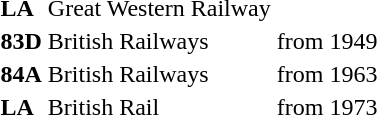<table>
<tr>
<th align="left">LA</th>
<td>Great Western Railway</td>
<td></td>
</tr>
<tr>
<th align="left">83D</th>
<td>British Railways</td>
<td>from 1949</td>
</tr>
<tr>
<th align="left">84A</th>
<td>British Railways</td>
<td>from 1963</td>
</tr>
<tr>
<th align="left">LA</th>
<td>British Rail</td>
<td>from 1973</td>
</tr>
</table>
